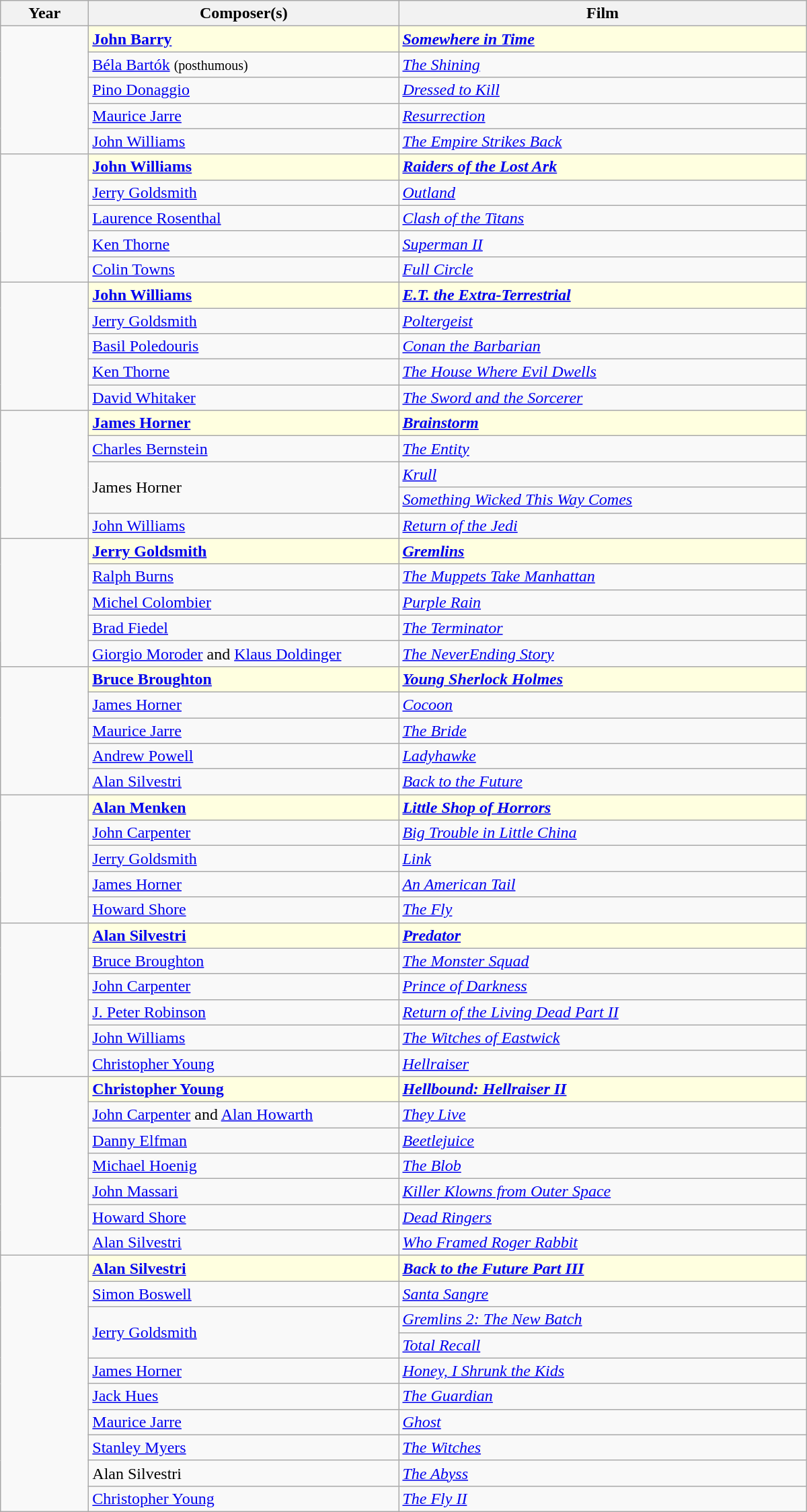<table class="wikitable" width="800px" border="1" cellpadding="5" cellspacing="0" align="centre">
<tr>
<th width="80px">Year</th>
<th width="300px">Composer(s)</th>
<th>Film</th>
</tr>
<tr>
<td rowspan=5></td>
<td style="background:lightyellow"><strong><a href='#'>John Barry</a></strong></td>
<td style="background:lightyellow"><strong><em><a href='#'>Somewhere in Time</a></em></strong></td>
</tr>
<tr>
<td><a href='#'>Béla Bartók</a> <small>(posthumous)</small></td>
<td><em><a href='#'>The Shining</a></em></td>
</tr>
<tr>
<td><a href='#'>Pino Donaggio</a></td>
<td><em><a href='#'>Dressed to Kill</a></em></td>
</tr>
<tr>
<td><a href='#'>Maurice Jarre</a></td>
<td><em><a href='#'>Resurrection</a></em></td>
</tr>
<tr>
<td><a href='#'>John Williams</a></td>
<td><em><a href='#'>The Empire Strikes Back</a></em></td>
</tr>
<tr>
<td rowspan=5></td>
<td style="background:lightyellow"><strong><a href='#'>John Williams</a></strong></td>
<td style="background:lightyellow"><strong><em><a href='#'>Raiders of the Lost Ark</a></em></strong></td>
</tr>
<tr>
<td><a href='#'>Jerry Goldsmith</a></td>
<td><em><a href='#'>Outland</a></em></td>
</tr>
<tr>
<td><a href='#'>Laurence Rosenthal</a></td>
<td><em><a href='#'>Clash of the Titans</a></em></td>
</tr>
<tr>
<td><a href='#'>Ken Thorne</a></td>
<td><em><a href='#'>Superman II</a></em></td>
</tr>
<tr>
<td><a href='#'>Colin Towns</a></td>
<td><em><a href='#'>Full Circle</a></em></td>
</tr>
<tr>
<td rowspan=5></td>
<td style="background:lightyellow"><strong><a href='#'>John Williams</a></strong></td>
<td style="background:lightyellow"><strong><em><a href='#'>E.T. the Extra-Terrestrial</a></em></strong></td>
</tr>
<tr>
<td><a href='#'>Jerry Goldsmith</a></td>
<td><em><a href='#'>Poltergeist</a></em></td>
</tr>
<tr>
<td><a href='#'>Basil Poledouris</a></td>
<td><em><a href='#'>Conan the Barbarian</a></em></td>
</tr>
<tr>
<td><a href='#'>Ken Thorne</a></td>
<td><em><a href='#'>The House Where Evil Dwells</a></em></td>
</tr>
<tr>
<td><a href='#'>David Whitaker</a></td>
<td><em><a href='#'>The Sword and the Sorcerer</a></em></td>
</tr>
<tr>
<td rowspan=5></td>
<td style="background:lightyellow"><strong><a href='#'>James Horner</a></strong></td>
<td style="background:lightyellow"><strong><em><a href='#'>Brainstorm</a></em></strong></td>
</tr>
<tr>
<td><a href='#'>Charles Bernstein</a></td>
<td><em><a href='#'>The Entity</a></em></td>
</tr>
<tr>
<td rowspan="2">James Horner</td>
<td><em><a href='#'>Krull</a></em></td>
</tr>
<tr>
<td><em><a href='#'>Something Wicked This Way Comes</a></em></td>
</tr>
<tr>
<td><a href='#'>John Williams</a></td>
<td><em><a href='#'>Return of the Jedi</a></em></td>
</tr>
<tr>
<td rowspan=5></td>
<td style="background:lightyellow"><strong><a href='#'>Jerry Goldsmith</a></strong></td>
<td style="background:lightyellow"><strong><em><a href='#'>Gremlins</a></em></strong></td>
</tr>
<tr>
<td><a href='#'>Ralph Burns</a></td>
<td><em><a href='#'>The Muppets Take Manhattan</a></em></td>
</tr>
<tr>
<td><a href='#'>Michel Colombier</a></td>
<td><em><a href='#'>Purple Rain</a></em></td>
</tr>
<tr>
<td><a href='#'>Brad Fiedel</a></td>
<td><em><a href='#'>The Terminator</a></em></td>
</tr>
<tr>
<td><a href='#'>Giorgio Moroder</a> and <a href='#'>Klaus Doldinger</a></td>
<td><em><a href='#'>The NeverEnding Story</a></em></td>
</tr>
<tr>
<td rowspan=5></td>
<td style="background:lightyellow"><strong><a href='#'>Bruce Broughton</a></strong></td>
<td style="background:lightyellow"><strong><em><a href='#'>Young Sherlock Holmes</a></em></strong></td>
</tr>
<tr>
<td><a href='#'>James Horner</a></td>
<td><em><a href='#'>Cocoon</a></em></td>
</tr>
<tr>
<td><a href='#'>Maurice Jarre</a></td>
<td><em><a href='#'>The Bride</a></em></td>
</tr>
<tr>
<td><a href='#'>Andrew Powell</a></td>
<td><em><a href='#'>Ladyhawke</a></em></td>
</tr>
<tr>
<td><a href='#'>Alan Silvestri</a></td>
<td><em><a href='#'>Back to the Future</a></em></td>
</tr>
<tr>
<td rowspan=5></td>
<td style="background:lightyellow"><strong><a href='#'>Alan Menken</a></strong></td>
<td style="background:lightyellow"><strong><em><a href='#'>Little Shop of Horrors</a></em></strong></td>
</tr>
<tr>
<td><a href='#'>John Carpenter</a></td>
<td><em><a href='#'>Big Trouble in Little China</a></em></td>
</tr>
<tr>
<td><a href='#'>Jerry Goldsmith</a></td>
<td><em><a href='#'>Link</a></em></td>
</tr>
<tr>
<td><a href='#'>James Horner</a></td>
<td><em><a href='#'>An American Tail</a></em></td>
</tr>
<tr>
<td><a href='#'>Howard Shore</a></td>
<td><em><a href='#'>The Fly</a></em></td>
</tr>
<tr>
<td rowspan=6></td>
<td style="background:lightyellow"><strong><a href='#'>Alan Silvestri</a></strong></td>
<td style="background:lightyellow"><strong><em><a href='#'>Predator</a></em></strong></td>
</tr>
<tr>
<td><a href='#'>Bruce Broughton</a></td>
<td><em><a href='#'>The Monster Squad</a></em></td>
</tr>
<tr>
<td><a href='#'>John Carpenter</a></td>
<td><em><a href='#'>Prince of Darkness</a></em></td>
</tr>
<tr>
<td><a href='#'>J. Peter Robinson</a></td>
<td><em><a href='#'>Return of the Living Dead Part II</a></em></td>
</tr>
<tr>
<td><a href='#'>John Williams</a></td>
<td><em><a href='#'>The Witches of Eastwick</a></em></td>
</tr>
<tr>
<td><a href='#'>Christopher Young</a></td>
<td><em><a href='#'>Hellraiser</a></em></td>
</tr>
<tr>
<td rowspan=7></td>
<td style="background:lightyellow"><strong><a href='#'>Christopher Young</a></strong></td>
<td style="background:lightyellow"><strong><em><a href='#'>Hellbound: Hellraiser II</a></em></strong></td>
</tr>
<tr>
<td><a href='#'>John Carpenter</a> and <a href='#'>Alan Howarth</a></td>
<td><em><a href='#'>They Live</a></em></td>
</tr>
<tr>
<td><a href='#'>Danny Elfman</a></td>
<td><em><a href='#'>Beetlejuice</a></em></td>
</tr>
<tr>
<td><a href='#'>Michael Hoenig</a></td>
<td><em><a href='#'>The Blob</a></em></td>
</tr>
<tr>
<td><a href='#'>John Massari</a></td>
<td><em><a href='#'>Killer Klowns from Outer Space</a></em></td>
</tr>
<tr>
<td><a href='#'>Howard Shore</a></td>
<td><em><a href='#'>Dead Ringers</a></em></td>
</tr>
<tr>
<td><a href='#'>Alan Silvestri</a></td>
<td><em><a href='#'>Who Framed Roger Rabbit</a></em></td>
</tr>
<tr>
<td rowspan=10></td>
<td style="background:lightyellow"><strong><a href='#'>Alan Silvestri</a></strong></td>
<td style="background:lightyellow"><strong><em><a href='#'>Back to the Future Part III</a></em></strong></td>
</tr>
<tr>
<td><a href='#'>Simon Boswell</a></td>
<td><em><a href='#'>Santa Sangre</a></em></td>
</tr>
<tr>
<td rowspan="2"><a href='#'>Jerry Goldsmith</a></td>
<td><em><a href='#'>Gremlins 2: The New Batch</a></em></td>
</tr>
<tr>
<td><em><a href='#'>Total Recall</a></em></td>
</tr>
<tr>
<td><a href='#'>James Horner</a></td>
<td><em><a href='#'>Honey, I Shrunk the Kids</a></em></td>
</tr>
<tr>
<td><a href='#'>Jack Hues</a></td>
<td><em><a href='#'>The Guardian</a></em></td>
</tr>
<tr>
<td><a href='#'>Maurice Jarre</a></td>
<td><em><a href='#'>Ghost</a></em></td>
</tr>
<tr>
<td><a href='#'>Stanley Myers</a></td>
<td><em><a href='#'>The Witches</a></em></td>
</tr>
<tr>
<td>Alan Silvestri</td>
<td><em><a href='#'>The Abyss</a></em></td>
</tr>
<tr>
<td><a href='#'>Christopher Young</a></td>
<td><em><a href='#'>The Fly II</a></em></td>
</tr>
</table>
